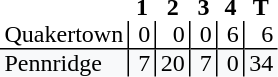<table style="border-collapse: collapse;">
<tr>
<th style="text-align: left;"></th>
<th style="text-align: center; padding: 0px 3px 0px 3px; width:12px;">1</th>
<th style="text-align: center; padding: 0px 3px 0px 3px; width:12px;">2</th>
<th style="text-align: center; padding: 0px 3px 0px 3px; width:12px;">3</th>
<th style="text-align: center; padding: 0px 3px 0px 3px; width:12px;">4</th>
<th style="text-align: center; padding: 0px 3px 0px 3px; width:12px;">T</th>
</tr>
<tr>
<td style="text-align: left; border-bottom: 1px solid black; padding: 0px 3px 0px 3px;">Quakertown</td>
<td style="border-left: 1px solid black; border-bottom: 1px solid black; text-align: right; padding: 0px 3px 0px 3px;">0</td>
<td style="border-left: 1px solid black; border-bottom: 1px solid black; text-align: right; padding: 0px 3px 0px 3px;">0</td>
<td style="border-left: 1px solid black; border-bottom: 1px solid black; text-align: right; padding: 0px 3px 0px 3px;">0</td>
<td style="border-left: 1px solid black; border-bottom: 1px solid black; text-align: right; padding: 0px 3px 0px 3px;">6</td>
<td style="border-left: 1px solid black; border-bottom: 1px solid black; text-align: right; padding: 0px 3px 0px 3px;">6</td>
</tr>
<tr>
<td style="background: #f8f9fa; text-align: left; padding: 0px 3px 0px 3px;">Pennridge</td>
<td style="background: #f8f9fa; border-left: 1px solid black; text-align: right; padding: 0px 3px 0px 3px;">7</td>
<td style="background: #f8f9fa; border-left: 1px solid black; text-align: right; padding: 0px 3px 0px 3px;">20</td>
<td style="background: #f8f9fa; border-left: 1px solid black; text-align: right; padding: 0px 3px 0px 3px;">7</td>
<td style="background: #f8f9fa; border-left: 1px solid black; text-align: right; padding: 0px 3px 0px 3px;">0</td>
<td style="background: #f8f9fa; border-left: 1px solid black; text-align: right; padding: 0px 3px 0px 3px;">34</td>
</tr>
</table>
